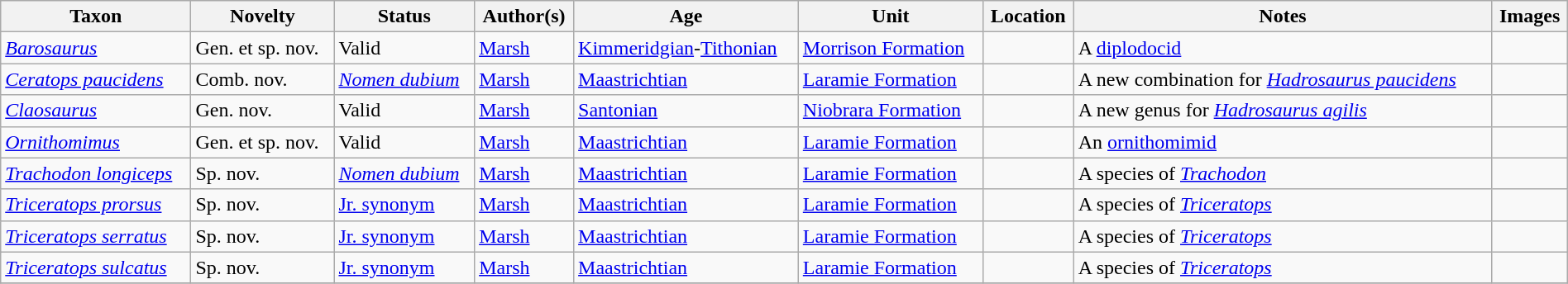<table class="wikitable sortable" align="center" width="100%">
<tr>
<th>Taxon</th>
<th>Novelty</th>
<th>Status</th>
<th>Author(s)</th>
<th>Age</th>
<th>Unit</th>
<th>Location</th>
<th>Notes</th>
<th>Images</th>
</tr>
<tr>
<td><em><a href='#'>Barosaurus</a></em></td>
<td>Gen. et sp. nov.</td>
<td>Valid</td>
<td><a href='#'>Marsh</a></td>
<td><a href='#'>Kimmeridgian</a>-<a href='#'>Tithonian</a></td>
<td><a href='#'>Morrison Formation</a></td>
<td></td>
<td>A <a href='#'>diplodocid</a></td>
<td></td>
</tr>
<tr>
<td><em><a href='#'>Ceratops paucidens</a></em></td>
<td>Comb. nov.</td>
<td><em><a href='#'>Nomen dubium</a></em></td>
<td><a href='#'>Marsh</a></td>
<td><a href='#'>Maastrichtian</a></td>
<td><a href='#'>Laramie Formation</a></td>
<td></td>
<td>A new combination for <em><a href='#'>Hadrosaurus paucidens</a></em></td>
<td></td>
</tr>
<tr>
<td><em><a href='#'>Claosaurus</a></em></td>
<td>Gen. nov.</td>
<td>Valid</td>
<td><a href='#'>Marsh</a></td>
<td><a href='#'>Santonian</a></td>
<td><a href='#'>Niobrara Formation</a></td>
<td></td>
<td>A new genus for <em><a href='#'>Hadrosaurus agilis</a></em></td>
<td></td>
</tr>
<tr>
<td><em><a href='#'>Ornithomimus</a></em></td>
<td>Gen. et sp. nov.</td>
<td>Valid</td>
<td><a href='#'>Marsh</a></td>
<td><a href='#'>Maastrichtian</a></td>
<td><a href='#'>Laramie Formation</a></td>
<td></td>
<td>An <a href='#'>ornithomimid</a></td>
<td></td>
</tr>
<tr>
<td><em><a href='#'>Trachodon longiceps</a></em></td>
<td>Sp. nov.</td>
<td><em><a href='#'>Nomen dubium</a></em></td>
<td><a href='#'>Marsh</a></td>
<td><a href='#'>Maastrichtian</a></td>
<td><a href='#'>Laramie Formation</a></td>
<td></td>
<td>A species of <em><a href='#'>Trachodon</a></em></td>
<td></td>
</tr>
<tr>
<td><em><a href='#'>Triceratops prorsus</a></em></td>
<td>Sp. nov.</td>
<td><a href='#'>Jr. synonym</a></td>
<td><a href='#'>Marsh</a></td>
<td><a href='#'>Maastrichtian</a></td>
<td><a href='#'>Laramie Formation</a></td>
<td></td>
<td>A species of <em><a href='#'>Triceratops</a></em></td>
<td></td>
</tr>
<tr>
<td><em><a href='#'>Triceratops serratus</a></em></td>
<td>Sp. nov.</td>
<td><a href='#'>Jr. synonym</a></td>
<td><a href='#'>Marsh</a></td>
<td><a href='#'>Maastrichtian</a></td>
<td><a href='#'>Laramie Formation</a></td>
<td></td>
<td>A species of <em><a href='#'>Triceratops</a></em></td>
<td></td>
</tr>
<tr>
<td><em><a href='#'>Triceratops sulcatus</a></em></td>
<td>Sp. nov.</td>
<td><a href='#'>Jr. synonym</a></td>
<td><a href='#'>Marsh</a></td>
<td><a href='#'>Maastrichtian</a></td>
<td><a href='#'>Laramie Formation</a></td>
<td></td>
<td>A species of <em><a href='#'>Triceratops</a></em></td>
<td></td>
</tr>
<tr>
</tr>
</table>
